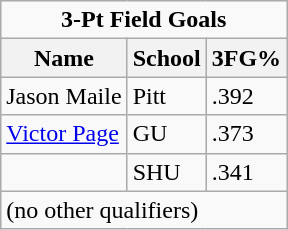<table class="wikitable">
<tr>
<td colspan=3 style="text-align:center;"><strong>3-Pt Field Goals</strong></td>
</tr>
<tr>
<th>Name</th>
<th>School</th>
<th>3FG%</th>
</tr>
<tr>
<td>Jason Maile</td>
<td>Pitt</td>
<td>.392</td>
</tr>
<tr>
<td><a href='#'>Victor Page</a></td>
<td>GU</td>
<td>.373</td>
</tr>
<tr>
<td></td>
<td>SHU</td>
<td>.341</td>
</tr>
<tr>
<td colspan=3>(no other qualifiers)</td>
</tr>
</table>
